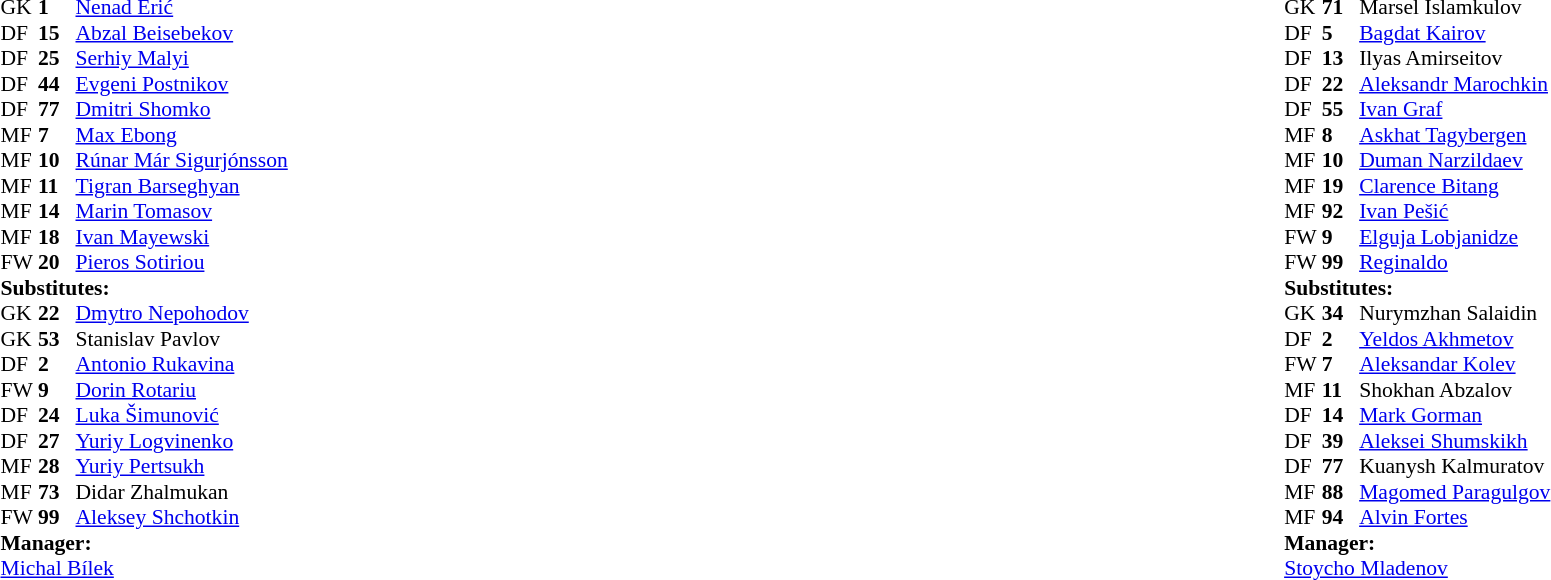<table width="100%">
<tr>
<td valign="top" width="50%"><br><table style="font-size: 90%" cellspacing="0" cellpadding="0">
<tr>
<td colspan=4></td>
</tr>
<tr>
<th width="25"></th>
<th width="25"></th>
</tr>
<tr>
<td>GK</td>
<td><strong>1 </strong></td>
<td> <a href='#'>Nenad Erić</a></td>
</tr>
<tr>
<td>DF</td>
<td><strong>15</strong></td>
<td> <a href='#'>Abzal Beisebekov</a></td>
</tr>
<tr>
<td>DF</td>
<td><strong>25</strong></td>
<td> <a href='#'>Serhiy Malyi</a></td>
</tr>
<tr>
<td>DF</td>
<td><strong>44</strong></td>
<td> <a href='#'>Evgeni Postnikov</a></td>
<td></td>
</tr>
<tr>
<td>DF</td>
<td><strong>77</strong></td>
<td> <a href='#'>Dmitri Shomko</a></td>
<td></td>
</tr>
<tr>
<td>MF</td>
<td><strong>7 </strong></td>
<td> <a href='#'>Max Ebong</a></td>
<td></td>
<td></td>
</tr>
<tr>
<td>MF</td>
<td><strong>10</strong></td>
<td> <a href='#'>Rúnar Már Sigurjónsson</a></td>
</tr>
<tr>
<td>MF</td>
<td><strong>11</strong></td>
<td> <a href='#'>Tigran Barseghyan</a></td>
<td></td>
<td></td>
</tr>
<tr>
<td>MF</td>
<td><strong>14</strong></td>
<td> <a href='#'>Marin Tomasov</a></td>
</tr>
<tr>
<td>MF</td>
<td><strong>18</strong></td>
<td> <a href='#'>Ivan Mayewski</a></td>
</tr>
<tr>
<td>FW</td>
<td><strong>20</strong></td>
<td> <a href='#'>Pieros Sotiriou</a></td>
<td></td>
<td></td>
</tr>
<tr>
<td colspan=3><strong>Substitutes:</strong></td>
</tr>
<tr>
<td>GK</td>
<td><strong>22</strong></td>
<td> <a href='#'>Dmytro Nepohodov</a></td>
</tr>
<tr>
<td>GK</td>
<td><strong>53</strong></td>
<td> Stanislav Pavlov</td>
</tr>
<tr>
<td>DF</td>
<td><strong>2 </strong></td>
<td> <a href='#'>Antonio Rukavina</a></td>
</tr>
<tr>
<td>FW</td>
<td><strong>9 </strong></td>
<td> <a href='#'>Dorin Rotariu</a></td>
<td></td>
<td></td>
</tr>
<tr>
<td>DF</td>
<td><strong>24</strong></td>
<td> <a href='#'>Luka Šimunović</a></td>
</tr>
<tr>
<td>DF</td>
<td><strong>27</strong></td>
<td> <a href='#'>Yuriy Logvinenko</a></td>
<td></td>
<td></td>
</tr>
<tr>
<td>MF</td>
<td><strong>28</strong></td>
<td> <a href='#'>Yuriy Pertsukh</a></td>
</tr>
<tr>
<td>MF</td>
<td><strong>73</strong></td>
<td> Didar Zhalmukan</td>
</tr>
<tr>
<td>FW</td>
<td><strong>99</strong></td>
<td> <a href='#'>Aleksey Shchotkin</a></td>
<td></td>
<td></td>
</tr>
<tr>
<td colspan=3><strong>Manager:</strong></td>
</tr>
<tr>
<td colspan=3> <a href='#'>Michal Bílek</a></td>
</tr>
</table>
</td>
<td valign="top" width="50%"><br><table style="font-size: 90%" cellspacing="0" cellpadding="0" align="center">
<tr>
<td colspan=4></td>
</tr>
<tr>
<th width=25></th>
<th width=25></th>
</tr>
<tr>
<td>GK</td>
<td><strong>71</strong></td>
<td> Marsel Islamkulov</td>
</tr>
<tr>
<td>DF</td>
<td><strong>5 </strong></td>
<td> <a href='#'>Bagdat Kairov</a></td>
</tr>
<tr>
<td>DF</td>
<td><strong>13</strong></td>
<td> Ilyas Amirseitov</td>
</tr>
<tr>
<td>DF</td>
<td><strong>22</strong></td>
<td> <a href='#'>Aleksandr Marochkin</a></td>
</tr>
<tr>
<td>DF</td>
<td><strong>55</strong></td>
<td> <a href='#'>Ivan Graf</a></td>
<td></td>
</tr>
<tr>
<td>MF</td>
<td><strong>8 </strong></td>
<td> <a href='#'>Askhat Tagybergen</a></td>
<td></td>
<td></td>
</tr>
<tr>
<td>MF</td>
<td><strong>10</strong></td>
<td> <a href='#'>Duman Narzildaev</a></td>
</tr>
<tr>
<td>MF</td>
<td><strong>19</strong></td>
<td> <a href='#'>Clarence Bitang</a></td>
<td></td>
<td></td>
</tr>
<tr>
<td>MF</td>
<td><strong>92</strong></td>
<td> <a href='#'>Ivan Pešić</a></td>
</tr>
<tr>
<td>FW</td>
<td><strong>9 </strong></td>
<td> <a href='#'>Elguja Lobjanidze</a></td>
</tr>
<tr>
<td>FW</td>
<td><strong>99</strong></td>
<td> <a href='#'>Reginaldo</a></td>
<td></td>
<td></td>
</tr>
<tr>
<td colspan=3><strong>Substitutes:</strong></td>
</tr>
<tr>
<td>GK</td>
<td><strong>34</strong></td>
<td> Nurymzhan Salaidin</td>
</tr>
<tr>
<td>DF</td>
<td><strong>2 </strong></td>
<td> <a href='#'>Yeldos Akhmetov</a></td>
</tr>
<tr>
<td>FW</td>
<td><strong>7 </strong></td>
<td> <a href='#'>Aleksandar Kolev</a></td>
<td></td>
<td></td>
</tr>
<tr>
<td>MF</td>
<td><strong>11</strong></td>
<td> Shokhan Abzalov</td>
</tr>
<tr>
<td>DF</td>
<td><strong>14</strong></td>
<td> <a href='#'>Mark Gorman</a></td>
</tr>
<tr>
<td>DF</td>
<td><strong>39</strong></td>
<td> <a href='#'>Aleksei Shumskikh</a></td>
</tr>
<tr>
<td>DF</td>
<td><strong>77</strong></td>
<td> Kuanysh Kalmuratov</td>
</tr>
<tr>
<td>MF</td>
<td><strong>88</strong></td>
<td> <a href='#'>Magomed Paragulgov</a></td>
<td></td>
<td></td>
</tr>
<tr>
<td>MF</td>
<td><strong>94</strong></td>
<td> <a href='#'>Alvin Fortes</a></td>
<td></td>
<td></td>
</tr>
<tr>
<td colspan=3><strong>Manager:</strong></td>
</tr>
<tr>
<td colspan=3> <a href='#'>Stoycho Mladenov</a></td>
</tr>
</table>
</td>
</tr>
</table>
